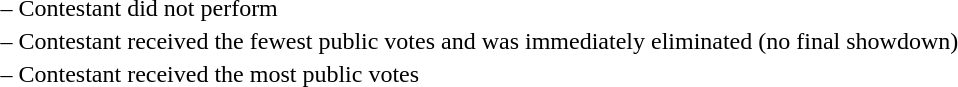<table>
<tr>
<td> –</td>
<td>Contestant did not perform</td>
</tr>
<tr>
<td> –</td>
<td>Contestant received the fewest public votes and was immediately eliminated (no final showdown)</td>
</tr>
<tr>
<td> –</td>
<td>Contestant received the most public votes</td>
</tr>
</table>
